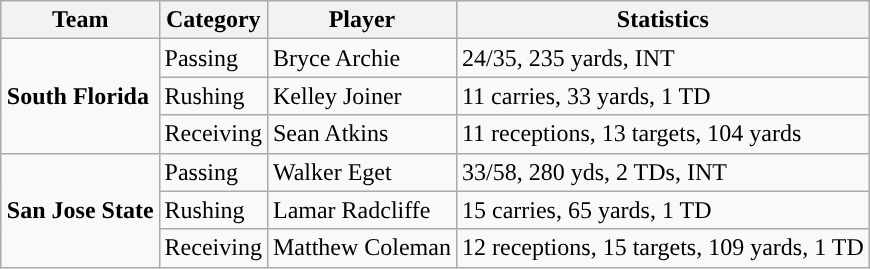<table class="wikitable" style="float: right;">
<tr>
<th>Team</th>
<th>Category</th>
<th>Player</th>
<th>Statistics</th>
</tr>
<tr>
<td rowspan=3><strong>South Florida</strong></td>
<td>Passing</td>
<td>Bryce Archie</td>
<td>24/35, 235 yards, INT</td>
</tr>
<tr>
<td>Rushing</td>
<td>Kelley Joiner</td>
<td>11 carries, 33 yards, 1 TD</td>
</tr>
<tr>
<td>Receiving</td>
<td>Sean Atkins</td>
<td>11 receptions, 13 targets, 104 yards</td>
</tr>
<tr>
<td rowspan=3><strong>San Jose State</strong></td>
<td>Passing</td>
<td>Walker Eget</td>
<td>33/58, 280 yds, 2 TDs, INT</td>
</tr>
<tr>
<td>Rushing</td>
<td>Lamar Radcliffe</td>
<td>15 carries, 65 yards, 1 TD</td>
</tr>
<tr>
<td>Receiving</td>
<td>Matthew Coleman</td>
<td>12 receptions, 15 targets, 109 yards, 1 TD</td>
</tr>
</table>
